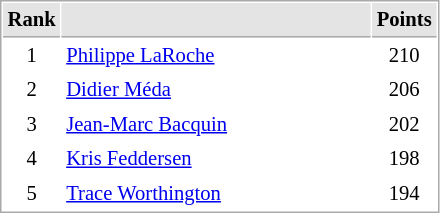<table cellspacing="1" cellpadding="3" style="border:1px solid #AAAAAA;font-size:86%">
<tr bgcolor="#E4E4E4">
<th style="border-bottom:1px solid #AAAAAA" width=10>Rank</th>
<th style="border-bottom:1px solid #AAAAAA" width=200></th>
<th style="border-bottom:1px solid #AAAAAA" width=20>Points</th>
</tr>
<tr>
<td align="center">1</td>
<td> <a href='#'>Philippe LaRoche</a></td>
<td align=center>210</td>
</tr>
<tr>
<td align="center">2</td>
<td> <a href='#'>Didier Méda</a></td>
<td align=center>206</td>
</tr>
<tr>
<td align="center">3</td>
<td> <a href='#'>Jean-Marc Bacquin</a></td>
<td align=center>202</td>
</tr>
<tr>
<td align="center">4</td>
<td> <a href='#'>Kris Feddersen</a></td>
<td align=center>198</td>
</tr>
<tr>
<td align="center">5</td>
<td> <a href='#'>Trace Worthington</a></td>
<td align=center>194</td>
</tr>
</table>
